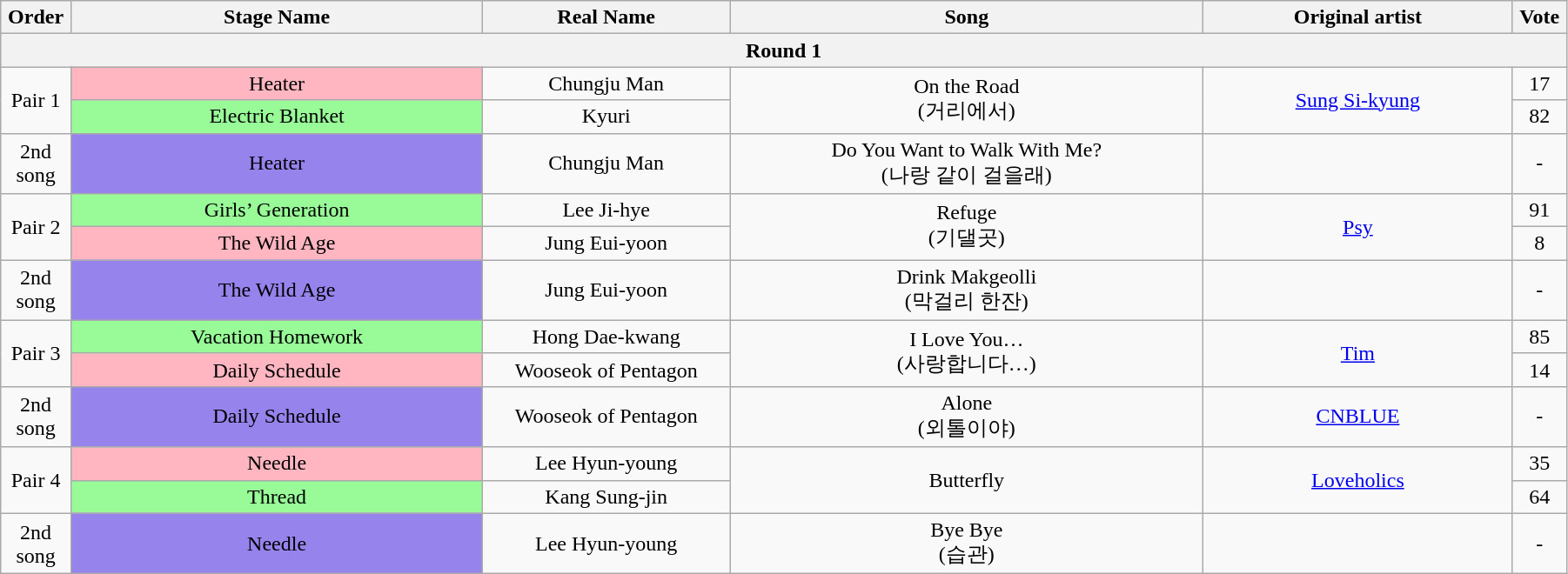<table class="wikitable" style="text-align:center; width:95%;">
<tr>
<th style="width:1%;">Order</th>
<th style="width:20%;">Stage Name</th>
<th style="width:12%;">Real Name</th>
<th style="width:23%;">Song</th>
<th style="width:15%;">Original artist</th>
<th style="width:1%;">Vote</th>
</tr>
<tr>
<th colspan=6>Round 1</th>
</tr>
<tr>
<td rowspan=2>Pair 1</td>
<td bgcolor="lightpink">Heater</td>
<td>Chungju Man</td>
<td rowspan=2>On the Road<br>(거리에서)</td>
<td rowspan=2><a href='#'>Sung Si-kyung</a></td>
<td>17</td>
</tr>
<tr>
<td bgcolor="palegreen">Electric Blanket</td>
<td>Kyuri</td>
<td>82</td>
</tr>
<tr>
<td>2nd song</td>
<td bgcolor="#9683EC">Heater</td>
<td>Chungju Man</td>
<td>Do You Want to Walk With Me?<br>(나랑 같이 걸을래)</td>
<td></td>
<td>-</td>
</tr>
<tr>
<td rowspan=2>Pair 2</td>
<td bgcolor="palegreen">Girls’ Generation</td>
<td>Lee Ji-hye</td>
<td rowspan=2>Refuge<br>(기댈곳)</td>
<td rowspan=2><a href='#'>Psy</a></td>
<td>91</td>
</tr>
<tr>
<td bgcolor="lightpink">The Wild Age</td>
<td>Jung Eui-yoon</td>
<td>8</td>
</tr>
<tr>
<td>2nd song</td>
<td bgcolor="#9683EC">The Wild Age</td>
<td>Jung Eui-yoon</td>
<td>Drink Makgeolli<br>(막걸리 한잔)</td>
<td></td>
<td>-</td>
</tr>
<tr>
<td rowspan=2>Pair 3</td>
<td bgcolor="palegreen">Vacation Homework</td>
<td>Hong Dae-kwang</td>
<td rowspan=2>I Love You…<br>(사랑합니다…)</td>
<td rowspan=2><a href='#'>Tim</a></td>
<td>85</td>
</tr>
<tr>
<td bgcolor="lightpink">Daily Schedule</td>
<td>Wooseok of Pentagon</td>
<td>14</td>
</tr>
<tr>
<td>2nd song</td>
<td bgcolor="#9683EC">Daily Schedule</td>
<td>Wooseok of Pentagon</td>
<td>Alone<br>(외톨이야)</td>
<td><a href='#'>CNBLUE</a></td>
<td>-</td>
</tr>
<tr>
<td rowspan=2>Pair 4</td>
<td bgcolor="lightpink">Needle</td>
<td>Lee Hyun-young</td>
<td rowspan=2>Butterfly</td>
<td rowspan=2><a href='#'>Loveholics</a></td>
<td>35</td>
</tr>
<tr>
<td bgcolor="palegreen">Thread</td>
<td>Kang Sung-jin</td>
<td>64</td>
</tr>
<tr>
<td>2nd song</td>
<td bgcolor="#9683EC">Needle</td>
<td>Lee Hyun-young</td>
<td>Bye Bye<br>(습관)</td>
<td></td>
<td>-</td>
</tr>
</table>
